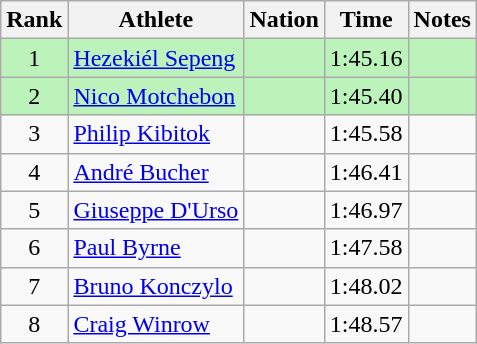<table class="wikitable sortable" style="text-align:center">
<tr>
<th>Rank</th>
<th>Athlete</th>
<th>Nation</th>
<th>Time</th>
<th>Notes</th>
</tr>
<tr bgcolor=bbf3bb>
<td>1</td>
<td align=left><a href='#'>Hezekiél Sepeng</a></td>
<td align=left></td>
<td>1:45.16</td>
<td></td>
</tr>
<tr bgcolor=bbf3bb>
<td>2</td>
<td align=left><a href='#'>Nico Motchebon</a></td>
<td align=left></td>
<td>1:45.40</td>
<td></td>
</tr>
<tr>
<td>3</td>
<td align=left><a href='#'>Philip Kibitok</a></td>
<td align=left></td>
<td>1:45.58</td>
<td></td>
</tr>
<tr>
<td>4</td>
<td align=left><a href='#'>André Bucher</a></td>
<td align=left></td>
<td>1:46.41</td>
<td></td>
</tr>
<tr>
<td>5</td>
<td align=left><a href='#'>Giuseppe D'Urso</a></td>
<td align=left></td>
<td>1:46.97</td>
<td></td>
</tr>
<tr>
<td>6</td>
<td align=left><a href='#'>Paul Byrne</a></td>
<td align=left></td>
<td>1:47.58</td>
<td></td>
</tr>
<tr>
<td>7</td>
<td align=left><a href='#'>Bruno Konczylo</a></td>
<td align=left></td>
<td>1:48.02</td>
<td></td>
</tr>
<tr>
<td>8</td>
<td align=left><a href='#'>Craig Winrow</a></td>
<td align=left></td>
<td>1:48.57</td>
<td></td>
</tr>
</table>
